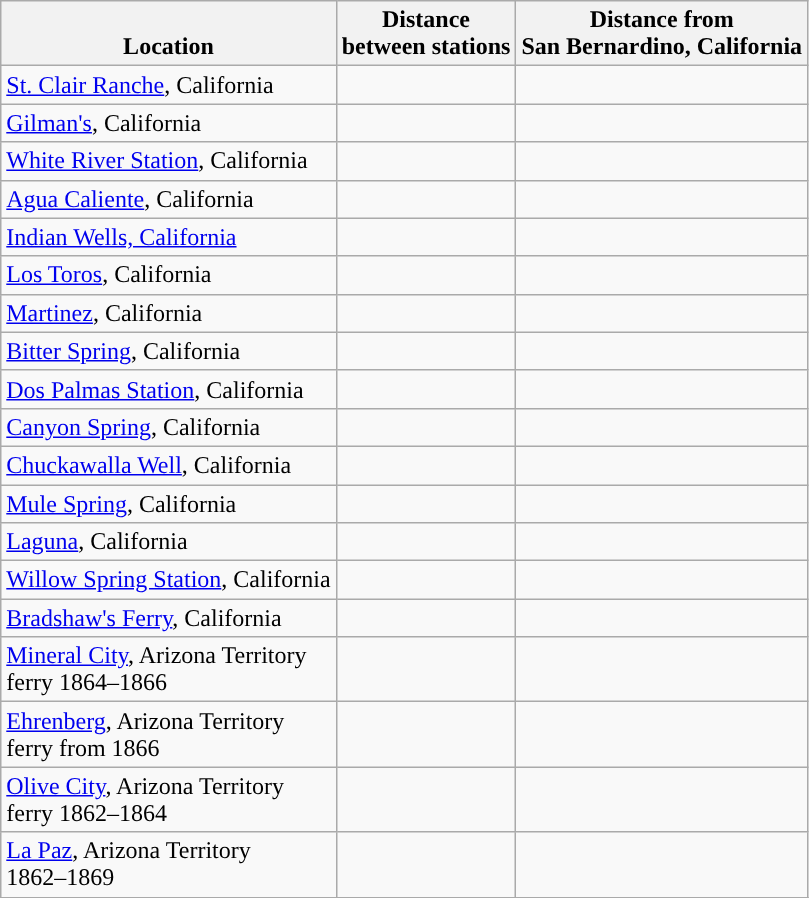<table class="wikitable" style="text-align: center; margin: 3em">
<tr>
<th valign="bottom">Location</th>
<th valign="bottom">Distance<br>between stations</th>
<th valign="bottom">Distance from<br>San Bernardino, California</th>
</tr>
<tr>
<td align="left"><a href='#'>St. Clair Ranche</a>, California</td>
<td align="center"></td>
<td align="center"></td>
</tr>
<tr>
<td align="left"><a href='#'>Gilman's</a>, California</td>
<td align="center"></td>
<td align="center"></td>
</tr>
<tr>
<td align="left"><a href='#'>White River Station</a>, California</td>
<td align="center"></td>
<td align="center"></td>
</tr>
<tr>
<td align="left"><a href='#'>Agua Caliente</a>, California</td>
<td align="center"></td>
<td align="center"></td>
</tr>
<tr>
<td align="left"><a href='#'>Indian Wells, California</a></td>
<td align="center"></td>
<td align="center"></td>
</tr>
<tr>
<td align="left"><a href='#'>Los Toros</a>, California</td>
<td align="center"></td>
<td align="center"></td>
</tr>
<tr>
<td align="left"><a href='#'>Martinez</a>, California</td>
<td align="center"></td>
<td align="center"></td>
</tr>
<tr>
<td align="left"><a href='#'>Bitter Spring</a>, California</td>
<td align="center"></td>
<td align="center"></td>
</tr>
<tr>
<td align="left"><a href='#'>Dos Palmas Station</a>, California</td>
<td align="center"></td>
<td align="center"></td>
</tr>
<tr>
<td align="left"><a href='#'>Canyon Spring</a>, California</td>
<td align="center"></td>
<td align="center"></td>
</tr>
<tr>
<td align="left"><a href='#'>Chuckawalla Well</a>, California</td>
<td align="center"></td>
<td align="center"></td>
</tr>
<tr>
<td align="left"><a href='#'>Mule Spring</a>, California</td>
<td align="center"></td>
<td align="center"></td>
</tr>
<tr>
<td align="left"><a href='#'>Laguna</a>, California</td>
<td align="center"></td>
<td align="center"></td>
</tr>
<tr>
<td align="left"><a href='#'>Willow Spring Station</a>, California</td>
<td align="center"></td>
<td align="center"></td>
</tr>
<tr>
<td align="left"><a href='#'>Bradshaw's Ferry</a>, California</td>
<td align="center"></td>
<td align="center"></td>
</tr>
<tr>
<td align="left" valign="top"><a href='#'>Mineral City</a>, Arizona Territory<br>ferry 1864–1866</td>
<td align="center"></td>
<td align="center"></td>
</tr>
<tr>
<td align="left"><a href='#'>Ehrenberg</a>, Arizona Territory<br> ferry from 1866</td>
<td align="center"></td>
<td align="center"></td>
</tr>
<tr>
<td align="left"><a href='#'>Olive City</a>, Arizona Territory<br> ferry 1862–1864</td>
<td align="center"></td>
<td align="center"></td>
</tr>
<tr>
<td align="left"><a href='#'>La Paz</a>, Arizona Territory<br>1862–1869</td>
<td align="center"></td>
<td align="center"></td>
</tr>
<tr>
</tr>
</table>
